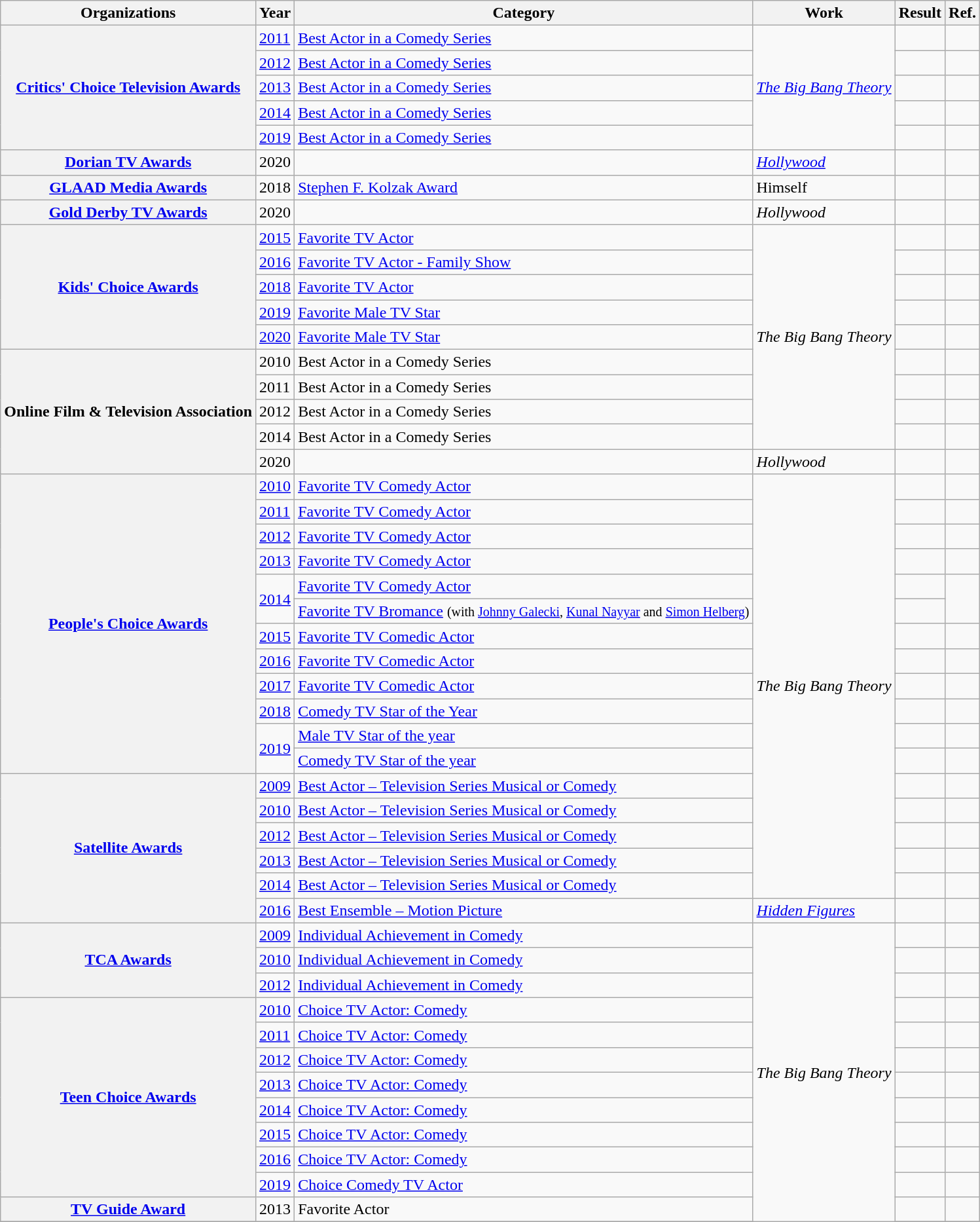<table class="wikitable sortable plainrowheaders">
<tr>
<th>Organizations</th>
<th>Year</th>
<th>Category</th>
<th>Work</th>
<th>Result</th>
<th class="unsortable">Ref.</th>
</tr>
<tr>
<th rowspan="5" scope="row"><a href='#'>Critics' Choice Television Awards</a></th>
<td><a href='#'>2011</a></td>
<td><a href='#'>Best Actor in a Comedy Series</a></td>
<td rowspan=5><em><a href='#'>The Big Bang Theory</a></em></td>
<td></td>
<td></td>
</tr>
<tr>
<td><a href='#'>2012</a></td>
<td><a href='#'>Best Actor in a Comedy Series</a></td>
<td></td>
<td></td>
</tr>
<tr>
<td><a href='#'>2013</a></td>
<td><a href='#'>Best Actor in a Comedy Series</a></td>
<td></td>
<td></td>
</tr>
<tr>
<td><a href='#'>2014</a></td>
<td><a href='#'>Best Actor in a Comedy Series</a></td>
<td></td>
<td></td>
</tr>
<tr>
<td><a href='#'>2019</a></td>
<td><a href='#'>Best Actor in a Comedy Series</a></td>
<td></td>
<td></td>
</tr>
<tr>
<th rowspan="1" scope="row"><a href='#'>Dorian TV Awards</a></th>
<td>2020</td>
<td></td>
<td><em><a href='#'>Hollywood</a></em></td>
<td></td>
<td></td>
</tr>
<tr>
<th rowspan="1" scope="row"><a href='#'>GLAAD Media Awards</a></th>
<td>2018</td>
<td><a href='#'>Stephen F. Kolzak Award</a></td>
<td>Himself</td>
<td></td>
<td></td>
</tr>
<tr>
<th rowspan="1" scope="row"><a href='#'>Gold Derby TV Awards</a></th>
<td>2020</td>
<td></td>
<td><em>Hollywood</em></td>
<td></td>
<td></td>
</tr>
<tr>
<th rowspan="5" scope="row"><a href='#'>Kids' Choice Awards</a></th>
<td><a href='#'>2015</a></td>
<td><a href='#'>Favorite TV Actor</a></td>
<td rowspan=9><em>The Big Bang Theory</em></td>
<td></td>
<td></td>
</tr>
<tr>
<td><a href='#'>2016</a></td>
<td><a href='#'>Favorite TV Actor - Family Show</a></td>
<td></td>
<td></td>
</tr>
<tr>
<td><a href='#'>2018</a></td>
<td><a href='#'>Favorite TV Actor</a></td>
<td></td>
<td></td>
</tr>
<tr>
<td><a href='#'>2019</a></td>
<td><a href='#'>Favorite Male TV Star</a></td>
<td></td>
<td></td>
</tr>
<tr>
<td><a href='#'>2020</a></td>
<td><a href='#'>Favorite Male TV Star</a></td>
<td></td>
<td></td>
</tr>
<tr>
<th rowspan="5" scope="row">Online Film & Television Association</th>
<td>2010</td>
<td>Best Actor in a Comedy Series</td>
<td></td>
<td></td>
</tr>
<tr>
<td>2011</td>
<td>Best Actor in a Comedy Series</td>
<td></td>
<td></td>
</tr>
<tr>
<td>2012</td>
<td>Best Actor in a Comedy Series</td>
<td></td>
<td></td>
</tr>
<tr>
<td>2014</td>
<td>Best Actor in a Comedy Series</td>
<td></td>
<td></td>
</tr>
<tr>
<td>2020</td>
<td></td>
<td><em>Hollywood</em></td>
<td></td>
<td></td>
</tr>
<tr>
<th rowspan="12" scope="row"><a href='#'>People's Choice Awards</a></th>
<td><a href='#'>2010</a></td>
<td><a href='#'>Favorite TV Comedy Actor</a></td>
<td rowspan=17><em>The Big Bang Theory</em></td>
<td></td>
<td></td>
</tr>
<tr>
<td><a href='#'>2011</a></td>
<td><a href='#'>Favorite TV Comedy Actor</a></td>
<td></td>
<td></td>
</tr>
<tr>
<td><a href='#'>2012</a></td>
<td><a href='#'>Favorite TV Comedy Actor</a></td>
<td></td>
<td></td>
</tr>
<tr>
<td><a href='#'>2013</a></td>
<td><a href='#'>Favorite TV Comedy Actor</a></td>
<td></td>
<td></td>
</tr>
<tr>
<td rowspan="2"><a href='#'>2014</a></td>
<td><a href='#'>Favorite TV Comedy Actor</a></td>
<td></td>
<td rowspan=2></td>
</tr>
<tr>
<td><a href='#'>Favorite TV Bromance</a> <small>(with <a href='#'>Johnny Galecki</a>, <a href='#'>Kunal Nayyar</a> and <a href='#'>Simon Helberg</a>) </small></td>
<td></td>
</tr>
<tr>
<td><a href='#'>2015</a></td>
<td><a href='#'>Favorite TV Comedic Actor</a></td>
<td></td>
<td></td>
</tr>
<tr>
<td><a href='#'>2016</a></td>
<td><a href='#'>Favorite TV Comedic Actor</a></td>
<td></td>
<td></td>
</tr>
<tr>
<td><a href='#'>2017</a></td>
<td><a href='#'>Favorite TV Comedic Actor</a></td>
<td></td>
<td></td>
</tr>
<tr>
<td><a href='#'>2018</a></td>
<td><a href='#'>Comedy TV Star of the Year</a></td>
<td></td>
<td></td>
</tr>
<tr>
<td rowspan="2"><a href='#'>2019</a></td>
<td><a href='#'>Male TV Star of the year</a></td>
<td></td>
<td></td>
</tr>
<tr>
<td><a href='#'>Comedy TV Star of the year</a></td>
<td></td>
<td></td>
</tr>
<tr>
<th rowspan="6" scope="row"><a href='#'>Satellite Awards</a></th>
<td><a href='#'>2009</a></td>
<td><a href='#'>Best Actor – Television Series Musical or Comedy</a></td>
<td></td>
<td></td>
</tr>
<tr>
<td><a href='#'>2010</a></td>
<td><a href='#'>Best Actor – Television Series Musical or Comedy</a></td>
<td></td>
<td></td>
</tr>
<tr>
<td><a href='#'>2012</a></td>
<td><a href='#'>Best Actor – Television Series Musical or Comedy</a></td>
<td></td>
<td></td>
</tr>
<tr>
<td><a href='#'>2013</a></td>
<td><a href='#'>Best Actor – Television Series Musical or Comedy</a></td>
<td></td>
<td></td>
</tr>
<tr>
<td><a href='#'>2014</a></td>
<td><a href='#'>Best Actor – Television Series Musical or Comedy</a></td>
<td></td>
<td></td>
</tr>
<tr>
<td><a href='#'>2016</a></td>
<td><a href='#'>Best Ensemble – Motion Picture</a></td>
<td rowspan=1><em><a href='#'>Hidden Figures</a></em></td>
<td></td>
<td></td>
</tr>
<tr>
<th rowspan="3" scope="row"><a href='#'>TCA Awards</a></th>
<td><a href='#'>2009</a></td>
<td><a href='#'>Individual Achievement in Comedy</a></td>
<td rowspan=20><em>The Big Bang Theory</em></td>
<td></td>
<td></td>
</tr>
<tr>
<td><a href='#'>2010</a></td>
<td><a href='#'>Individual Achievement in Comedy</a></td>
<td></td>
<td></td>
</tr>
<tr>
<td><a href='#'>2012</a></td>
<td><a href='#'>Individual Achievement in Comedy</a></td>
<td></td>
<td></td>
</tr>
<tr>
<th rowspan="8" scope="row"><a href='#'>Teen Choice Awards</a></th>
<td><a href='#'>2010</a></td>
<td><a href='#'>Choice TV Actor: Comedy</a></td>
<td></td>
<td></td>
</tr>
<tr>
<td><a href='#'>2011</a></td>
<td><a href='#'>Choice TV Actor: Comedy</a></td>
<td></td>
<td></td>
</tr>
<tr>
<td><a href='#'>2012</a></td>
<td><a href='#'>Choice TV Actor: Comedy</a></td>
<td></td>
<td></td>
</tr>
<tr>
<td><a href='#'>2013</a></td>
<td><a href='#'>Choice TV Actor: Comedy</a></td>
<td></td>
<td></td>
</tr>
<tr>
<td><a href='#'>2014</a></td>
<td><a href='#'>Choice TV Actor: Comedy</a></td>
<td></td>
<td></td>
</tr>
<tr>
<td><a href='#'>2015</a></td>
<td><a href='#'>Choice TV Actor: Comedy</a></td>
<td></td>
<td></td>
</tr>
<tr>
<td><a href='#'>2016</a></td>
<td><a href='#'>Choice TV Actor: Comedy</a></td>
<td></td>
<td></td>
</tr>
<tr>
<td><a href='#'>2019</a></td>
<td><a href='#'>Choice Comedy TV Actor</a></td>
<td></td>
<td></td>
</tr>
<tr>
<th rowspan="1" scope="row"><a href='#'>TV Guide Award</a></th>
<td>2013</td>
<td>Favorite Actor</td>
<td></td>
<td></td>
</tr>
<tr>
</tr>
</table>
